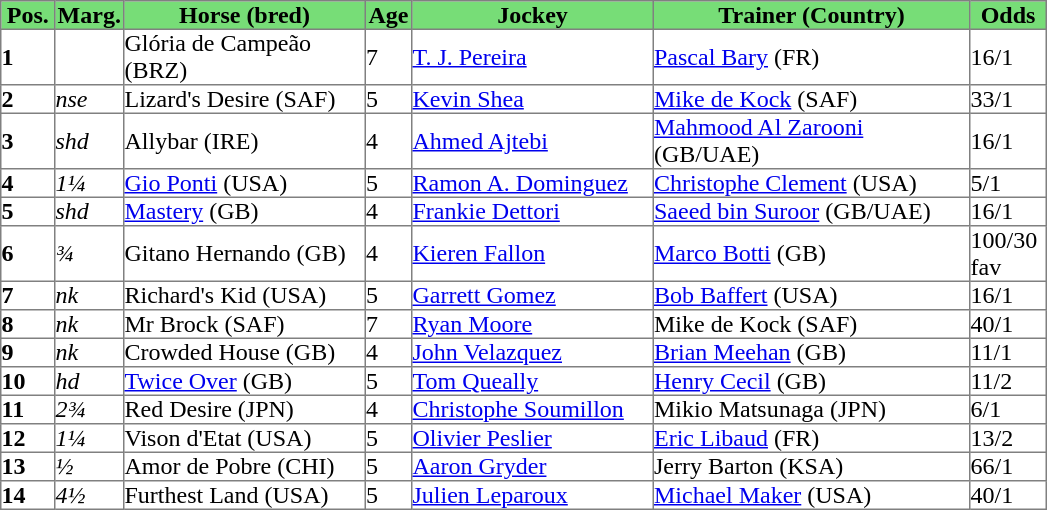<table class = "sortable" | border="1" cellpadding="0" style="border-collapse: collapse;">
<tr style="background:#7d7; text-align:center;">
<th style="width:35px;"><strong>Pos.</strong></th>
<th style="width:45px;"><strong>Marg.</strong></th>
<th style="width:160px;"><strong>Horse (bred)</strong></th>
<th style="width:30px;"><strong>Age</strong></th>
<th style="width:160px;"><strong>Jockey</strong></th>
<th style="width:210px;"><strong>Trainer (Country)</strong></th>
<th style="width:50px;"><strong>Odds</strong></th>
</tr>
<tr>
<td><strong>1</strong></td>
<td></td>
<td>Glória de Campeão (BRZ)</td>
<td>7</td>
<td><a href='#'>T. J. Pereira</a></td>
<td><a href='#'>Pascal Bary</a> (FR)</td>
<td>16/1</td>
</tr>
<tr>
<td><strong>2</strong></td>
<td><em>nse</em></td>
<td>Lizard's Desire (SAF)</td>
<td>5</td>
<td><a href='#'>Kevin Shea</a></td>
<td><a href='#'>Mike de Kock</a> (SAF)</td>
<td>33/1</td>
</tr>
<tr>
<td><strong>3</strong></td>
<td><em>shd</em></td>
<td>Allybar (IRE)</td>
<td>4</td>
<td><a href='#'>Ahmed Ajtebi</a></td>
<td><a href='#'>Mahmood Al Zarooni</a> (GB/UAE)</td>
<td>16/1</td>
</tr>
<tr>
<td><strong>4</strong></td>
<td><em>1¼</em></td>
<td><a href='#'>Gio Ponti</a> (USA)</td>
<td>5</td>
<td><a href='#'>Ramon A. Dominguez</a></td>
<td><a href='#'>Christophe Clement</a> (USA)</td>
<td>5/1</td>
</tr>
<tr>
<td><strong>5</strong></td>
<td><em>shd</em></td>
<td><a href='#'>Mastery</a> (GB)</td>
<td>4</td>
<td><a href='#'>Frankie Dettori</a></td>
<td><a href='#'>Saeed bin Suroor</a> (GB/UAE)</td>
<td>16/1</td>
</tr>
<tr>
<td><strong>6</strong></td>
<td><em>¾</em></td>
<td>Gitano Hernando (GB)</td>
<td>4</td>
<td><a href='#'>Kieren Fallon</a></td>
<td><a href='#'>Marco Botti</a> (GB)</td>
<td>100/30 fav</td>
</tr>
<tr>
<td><strong>7</strong></td>
<td><em>nk</em></td>
<td>Richard's Kid (USA)</td>
<td>5</td>
<td><a href='#'>Garrett Gomez</a></td>
<td><a href='#'>Bob Baffert</a> (USA)</td>
<td>16/1</td>
</tr>
<tr>
<td><strong>8</strong></td>
<td><em>nk</em></td>
<td>Mr Brock (SAF)</td>
<td>7</td>
<td><a href='#'>Ryan Moore</a></td>
<td>Mike de Kock (SAF)</td>
<td>40/1</td>
</tr>
<tr>
<td><strong>9</strong></td>
<td><em>nk</em></td>
<td>Crowded House (GB)</td>
<td>4</td>
<td><a href='#'>John Velazquez</a></td>
<td><a href='#'>Brian Meehan</a> (GB)</td>
<td>11/1</td>
</tr>
<tr>
<td><strong>10</strong></td>
<td><em>hd</em></td>
<td><a href='#'>Twice Over</a> (GB)</td>
<td>5</td>
<td><a href='#'>Tom Queally</a></td>
<td><a href='#'>Henry Cecil</a> (GB)</td>
<td>11/2</td>
</tr>
<tr>
<td><strong>11</strong></td>
<td><em>2¾</em></td>
<td>Red Desire (JPN)</td>
<td>4</td>
<td><a href='#'>Christophe Soumillon</a></td>
<td>Mikio Matsunaga (JPN)</td>
<td>6/1</td>
</tr>
<tr>
<td><strong>12</strong></td>
<td><em>1¼</em></td>
<td>Vison d'Etat (USA)</td>
<td>5</td>
<td><a href='#'>Olivier Peslier</a></td>
<td><a href='#'>Eric Libaud</a> (FR)</td>
<td>13/2</td>
</tr>
<tr>
<td><strong>13</strong></td>
<td><em>½</em></td>
<td>Amor de Pobre (CHI)</td>
<td>5</td>
<td><a href='#'>Aaron Gryder</a></td>
<td>Jerry Barton (KSA)</td>
<td>66/1</td>
</tr>
<tr>
<td><strong>14</strong></td>
<td><em>4½</em></td>
<td>Furthest Land (USA)</td>
<td>5</td>
<td><a href='#'>Julien Leparoux</a></td>
<td><a href='#'>Michael Maker</a> (USA)</td>
<td>40/1</td>
</tr>
</table>
